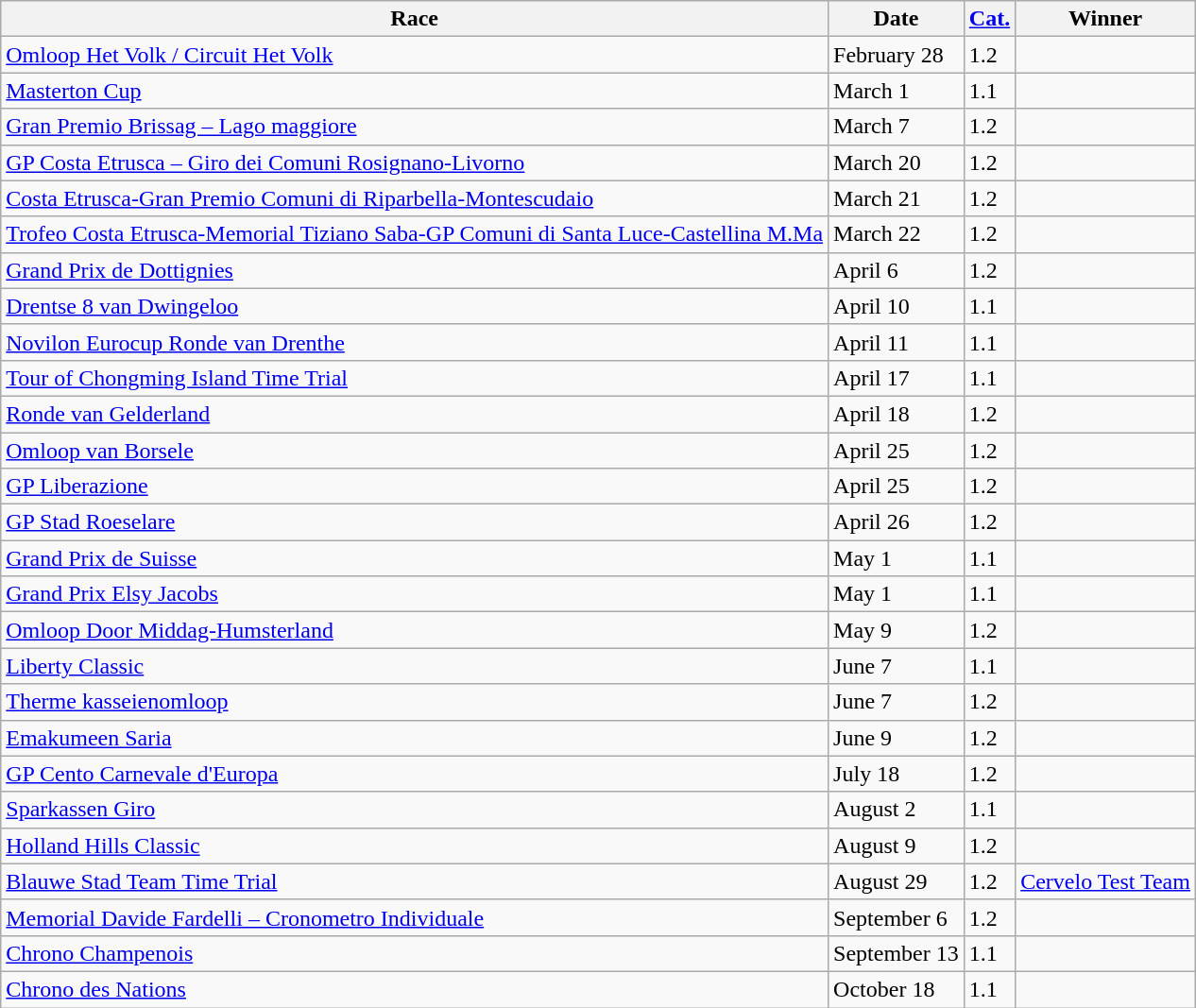<table class="wikitable sortable">
<tr>
<th>Race</th>
<th>Date</th>
<th><a href='#'>Cat.</a></th>
<th>Winner</th>
</tr>
<tr>
<td> <a href='#'>Omloop Het Volk / Circuit Het Volk</a></td>
<td>February 28</td>
<td>1.2</td>
<td></td>
</tr>
<tr>
<td> <a href='#'>Masterton Cup</a></td>
<td>March 1</td>
<td>1.1</td>
<td></td>
</tr>
<tr>
<td> <a href='#'>Gran Premio Brissag – Lago maggiore</a></td>
<td>March 7</td>
<td>1.2</td>
<td></td>
</tr>
<tr>
<td> <a href='#'>GP Costa Etrusca – Giro dei Comuni Rosignano-Livorno</a></td>
<td>March 20</td>
<td>1.2</td>
<td></td>
</tr>
<tr>
<td> <a href='#'>Costa Etrusca-Gran Premio Comuni di Riparbella-Montescudaio</a></td>
<td>March 21</td>
<td>1.2</td>
<td></td>
</tr>
<tr>
<td> <a href='#'>Trofeo Costa Etrusca-Memorial Tiziano Saba-GP Comuni di Santa Luce-Castellina M.Ma</a></td>
<td>March 22</td>
<td>1.2</td>
<td></td>
</tr>
<tr>
<td> <a href='#'>Grand Prix de Dottignies</a></td>
<td>April 6</td>
<td>1.2</td>
<td></td>
</tr>
<tr>
<td> <a href='#'>Drentse 8 van Dwingeloo</a></td>
<td>April 10</td>
<td>1.1</td>
<td></td>
</tr>
<tr>
<td> <a href='#'>Novilon Eurocup Ronde van Drenthe</a></td>
<td>April 11</td>
<td>1.1</td>
<td></td>
</tr>
<tr>
<td> <a href='#'>Tour of Chongming Island Time Trial</a></td>
<td>April 17</td>
<td>1.1</td>
<td></td>
</tr>
<tr>
<td> <a href='#'>Ronde van Gelderland</a></td>
<td>April 18</td>
<td>1.2</td>
<td></td>
</tr>
<tr>
<td> <a href='#'>Omloop van Borsele</a></td>
<td>April 25</td>
<td>1.2</td>
<td></td>
</tr>
<tr>
<td> <a href='#'>GP Liberazione</a></td>
<td>April 25</td>
<td>1.2</td>
<td></td>
</tr>
<tr>
<td> <a href='#'>GP Stad Roeselare</a></td>
<td>April 26</td>
<td>1.2</td>
<td></td>
</tr>
<tr>
<td> <a href='#'>Grand Prix de Suisse</a></td>
<td>May 1</td>
<td>1.1</td>
<td></td>
</tr>
<tr>
<td> <a href='#'>Grand Prix Elsy Jacobs</a></td>
<td>May 1</td>
<td>1.1</td>
<td></td>
</tr>
<tr>
<td> <a href='#'>Omloop Door Middag-Humsterland</a></td>
<td>May 9</td>
<td>1.2</td>
<td></td>
</tr>
<tr>
<td> <a href='#'>Liberty Classic</a></td>
<td>June 7</td>
<td>1.1</td>
<td></td>
</tr>
<tr>
<td> <a href='#'>Therme kasseienomloop</a></td>
<td>June 7</td>
<td>1.2</td>
<td></td>
</tr>
<tr>
<td> <a href='#'>Emakumeen Saria</a></td>
<td>June 9</td>
<td>1.2</td>
<td></td>
</tr>
<tr>
<td> <a href='#'>GP Cento Carnevale d'Europa</a></td>
<td>July 18</td>
<td>1.2</td>
<td></td>
</tr>
<tr>
<td> <a href='#'>Sparkassen Giro</a></td>
<td>August 2</td>
<td>1.1</td>
<td></td>
</tr>
<tr>
<td> <a href='#'>Holland Hills Classic</a></td>
<td>August 9</td>
<td>1.2</td>
<td></td>
</tr>
<tr>
<td> <a href='#'>Blauwe Stad Team Time Trial</a></td>
<td>August 29</td>
<td>1.2</td>
<td><a href='#'>Cervelo Test Team</a></td>
</tr>
<tr>
<td> <a href='#'>Memorial Davide Fardelli – Cronometro Individuale</a></td>
<td>September 6</td>
<td>1.2</td>
<td></td>
</tr>
<tr>
<td> <a href='#'>Chrono Champenois</a></td>
<td>September 13</td>
<td>1.1</td>
<td></td>
</tr>
<tr>
<td> <a href='#'>Chrono des Nations</a></td>
<td>October 18</td>
<td>1.1</td>
<td></td>
</tr>
</table>
